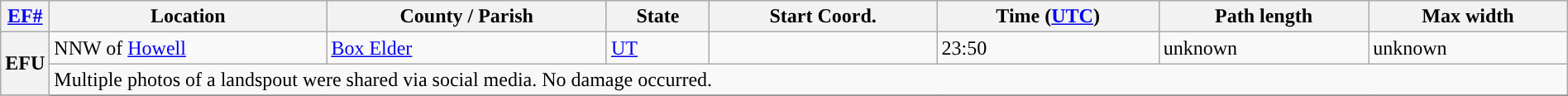<table class="wikitable sortable" style="width:100%;">
<tr>
<th scope="col" width="2%" align="center"><a href='#'>EF#</a></th>
<th scope="col" align="center" class="unsortable">Location</th>
<th scope="col" align="center" class="unsortable">County / Parish</th>
<th scope="col" align="center">State</th>
<th scope="col" align="center">Start Coord.</th>
<th scope="col" align="center">Time (<a href='#'>UTC</a>)</th>
<th scope="col" align="center">Path length</th>
<th scope="col" align="center">Max width</th>
</tr>
<tr>
<th scope="row" rowspan="2" style="background-color:#">EFU</th>
<td>NNW of <a href='#'>Howell</a></td>
<td><a href='#'>Box Elder</a></td>
<td><a href='#'>UT</a></td>
<td></td>
<td>23:50</td>
<td>unknown</td>
<td>unknown</td>
</tr>
<tr class="expand-child">
<td colspan="8" style=" border-bottom: 1px solid black;">Multiple photos of a landspout were shared via social media. No damage occurred.</td>
</tr>
<tr>
</tr>
</table>
